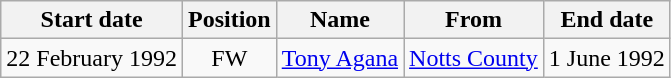<table class="wikitable" style="text-align:center;">
<tr>
<th>Start date</th>
<th>Position</th>
<th>Name</th>
<th>From</th>
<th>End date</th>
</tr>
<tr>
<td>22 February 1992</td>
<td>FW</td>
<td> <a href='#'>Tony Agana</a></td>
<td> <a href='#'>Notts County</a></td>
<td>1 June 1992</td>
</tr>
</table>
